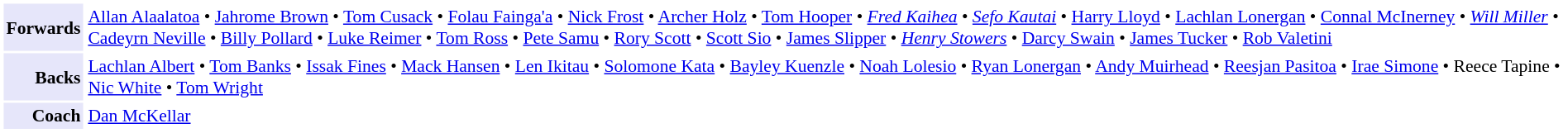<table cellpadding="2" style="border: 1px solid white; font-size:90%">
<tr>
<td style="text-align:right;" bgcolor="lavender"><strong>Forwards</strong></td>
<td style="text-align:left;"><a href='#'>Allan Alaalatoa</a> • <a href='#'>Jahrome Brown</a> • <a href='#'>Tom Cusack</a> • <a href='#'>Folau Fainga'a</a> • <a href='#'>Nick Frost</a> • <a href='#'>Archer Holz</a> • <a href='#'>Tom Hooper</a> • <em><a href='#'>Fred Kaihea</a></em> • <em><a href='#'>Sefo Kautai</a></em> • <a href='#'>Harry Lloyd</a> • <a href='#'>Lachlan Lonergan</a> • <a href='#'>Connal McInerney</a> • <em><a href='#'>Will Miller</a></em> • <a href='#'>Cadeyrn Neville</a> • <a href='#'>Billy Pollard</a> • <a href='#'>Luke Reimer</a> • <a href='#'>Tom Ross</a> • <a href='#'>Pete Samu</a> • <a href='#'>Rory Scott</a> • <a href='#'>Scott Sio</a> • <a href='#'>James Slipper</a> • <em><a href='#'>Henry Stowers</a></em> • <a href='#'>Darcy Swain</a> • <a href='#'>James Tucker</a> • <a href='#'>Rob Valetini</a></td>
</tr>
<tr>
<td style="text-align:right;" bgcolor="lavender"><strong>Backs</strong></td>
<td style="text-align:left;"><a href='#'>Lachlan Albert</a> • <a href='#'>Tom Banks</a> • <a href='#'>Issak Fines</a> • <a href='#'>Mack Hansen</a> • <a href='#'>Len Ikitau</a> • <a href='#'>Solomone Kata</a> • <a href='#'>Bayley Kuenzle</a> • <a href='#'>Noah Lolesio</a> • <a href='#'>Ryan Lonergan</a> • <a href='#'>Andy Muirhead</a> • <a href='#'>Reesjan Pasitoa</a> • <a href='#'>Irae Simone</a> • Reece Tapine • <a href='#'>Nic White</a> • <a href='#'>Tom Wright</a></td>
</tr>
<tr>
<td style="text-align:right;" bgcolor="lavender"><strong>Coach</strong></td>
<td style="text-align:left;"><a href='#'>Dan McKellar</a></td>
</tr>
</table>
